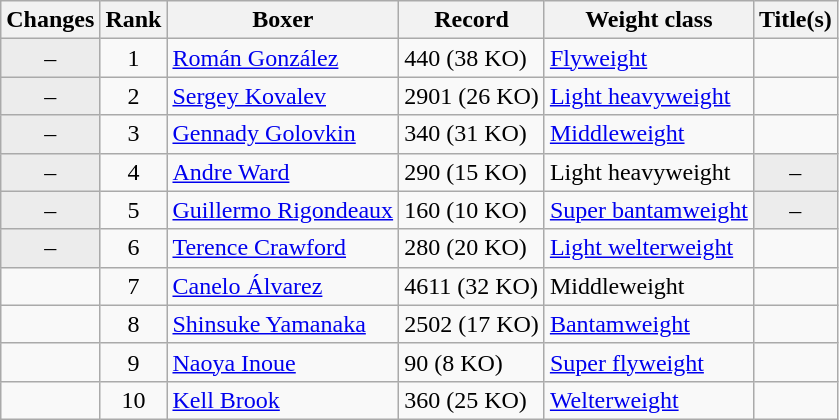<table class="wikitable ">
<tr>
<th>Changes</th>
<th>Rank</th>
<th>Boxer</th>
<th>Record</th>
<th>Weight class</th>
<th>Title(s)</th>
</tr>
<tr>
<td align=center bgcolor=#ECECEC>–</td>
<td align=center>1</td>
<td><a href='#'>Román González</a></td>
<td>440 (38 KO)</td>
<td><a href='#'>Flyweight</a></td>
<td></td>
</tr>
<tr>
<td align=center bgcolor=#ECECEC>–</td>
<td align=center>2</td>
<td><a href='#'>Sergey Kovalev</a></td>
<td>2901 (26 KO)</td>
<td><a href='#'>Light heavyweight</a></td>
<td></td>
</tr>
<tr>
<td align=center bgcolor=#ECECEC>–</td>
<td align=center>3</td>
<td><a href='#'>Gennady Golovkin</a></td>
<td>340 (31 KO)</td>
<td><a href='#'>Middleweight</a></td>
<td></td>
</tr>
<tr>
<td align=center bgcolor=#ECECEC>–</td>
<td align=center>4</td>
<td><a href='#'>Andre Ward</a></td>
<td>290 (15 KO)</td>
<td>Light heavyweight</td>
<td align=center bgcolor=#ECECEC data-sort-value="Z">–</td>
</tr>
<tr>
<td align=center bgcolor=#ECECEC>–</td>
<td align=center>5</td>
<td><a href='#'>Guillermo Rigondeaux</a></td>
<td>160 (10 KO)</td>
<td><a href='#'>Super bantamweight</a></td>
<td align=center bgcolor=#ECECEC data-sort-value="Z">–</td>
</tr>
<tr>
<td align=center bgcolor=#ECECEC>–</td>
<td align=center>6</td>
<td><a href='#'>Terence Crawford</a></td>
<td>280 (20 KO)</td>
<td><a href='#'>Light welterweight</a></td>
<td></td>
</tr>
<tr>
<td align=center></td>
<td align=center>7</td>
<td><a href='#'>Canelo Álvarez</a></td>
<td>4611 (32 KO)</td>
<td>Middleweight</td>
<td></td>
</tr>
<tr>
<td align=center></td>
<td align=center>8</td>
<td><a href='#'>Shinsuke Yamanaka</a></td>
<td>2502 (17 KO)</td>
<td><a href='#'>Bantamweight</a></td>
<td></td>
</tr>
<tr>
<td align=center></td>
<td align=center>9</td>
<td><a href='#'>Naoya Inoue</a></td>
<td>90 (8 KO)</td>
<td><a href='#'>Super flyweight</a></td>
<td></td>
</tr>
<tr>
<td align=center></td>
<td align=center>10</td>
<td><a href='#'>Kell Brook</a></td>
<td>360 (25 KO)</td>
<td><a href='#'>Welterweight</a></td>
<td></td>
</tr>
</table>
